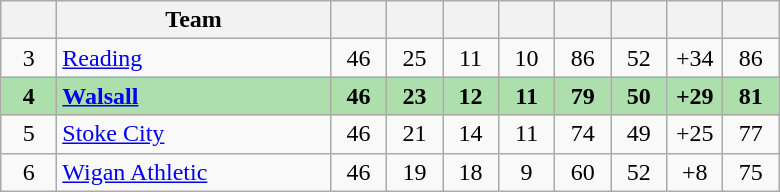<table class="wikitable" style="text-align:center">
<tr>
<th width="30"></th>
<th width="175">Team</th>
<th width="30"></th>
<th width="30"></th>
<th width="30"></th>
<th width="30"></th>
<th width="30"></th>
<th width="30"></th>
<th width="30"></th>
<th width="30"></th>
</tr>
<tr>
<td>3</td>
<td align=left><a href='#'>Reading</a></td>
<td>46</td>
<td>25</td>
<td>11</td>
<td>10</td>
<td>86</td>
<td>52</td>
<td>+34</td>
<td>86</td>
</tr>
<tr bgcolor=#ADDFAD>
<td><strong>4</strong></td>
<td align=left><strong><a href='#'>Walsall</a></strong></td>
<td><strong>46</strong></td>
<td><strong>23</strong></td>
<td><strong>12</strong></td>
<td><strong>11</strong></td>
<td><strong>79</strong></td>
<td><strong>50</strong></td>
<td><strong>+29</strong></td>
<td><strong>81</strong></td>
</tr>
<tr>
<td>5</td>
<td align=left><a href='#'>Stoke City</a></td>
<td>46</td>
<td>21</td>
<td>14</td>
<td>11</td>
<td>74</td>
<td>49</td>
<td>+25</td>
<td>77</td>
</tr>
<tr>
<td>6</td>
<td align=left><a href='#'>Wigan Athletic</a></td>
<td>46</td>
<td>19</td>
<td>18</td>
<td>9</td>
<td>60</td>
<td>52</td>
<td>+8</td>
<td>75</td>
</tr>
</table>
